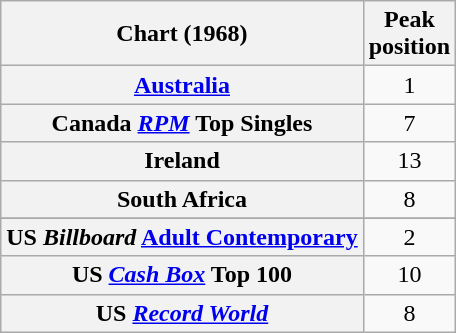<table class="wikitable sortable plainrowheaders">
<tr>
<th scope="col">Chart (1968)</th>
<th scope="col">Peak<br>position</th>
</tr>
<tr>
<th scope="row"><a href='#'>Australia</a></th>
<td style="text-align:center;">1</td>
</tr>
<tr>
<th scope="row">Canada <a href='#'><em>RPM</em></a> Top Singles</th>
<td style="text-align:center;">7</td>
</tr>
<tr>
<th scope="row">Ireland</th>
<td style="text-align:center;">13</td>
</tr>
<tr>
<th scope="row">South Africa</th>
<td style="text-align:center;">8</td>
</tr>
<tr>
</tr>
<tr>
</tr>
<tr>
<th scope="row">US <em>Billboard</em> <a href='#'>Adult Contemporary</a></th>
<td style="text-align:center;">2</td>
</tr>
<tr>
<th scope="row">US <em><a href='#'>Cash Box</a></em> Top 100</th>
<td style="text-align:center;">10</td>
</tr>
<tr>
<th scope="row">US <em><a href='#'>Record World</a></em></th>
<td style="text-align:center;">8</td>
</tr>
</table>
